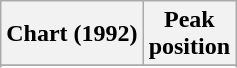<table class="wikitable sortable">
<tr>
<th align="left">Chart (1992)</th>
<th align="center">Peak<br>position</th>
</tr>
<tr>
</tr>
<tr>
</tr>
</table>
